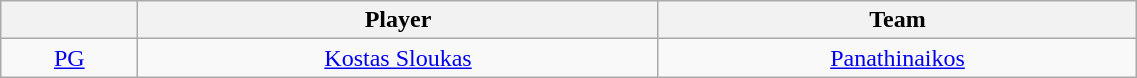<table class="wikitable" style="text-align: center;" width="60%">
<tr>
<th style="text-align:center;"></th>
<th style="text-align:center;">Player</th>
<th style="text-align:center;">Team</th>
</tr>
<tr>
<td style="text-align:center;"><a href='#'>PG</a></td>
<td> <a href='#'>Kostas Sloukas</a></td>
<td><a href='#'>Panathinaikos</a></td>
</tr>
</table>
